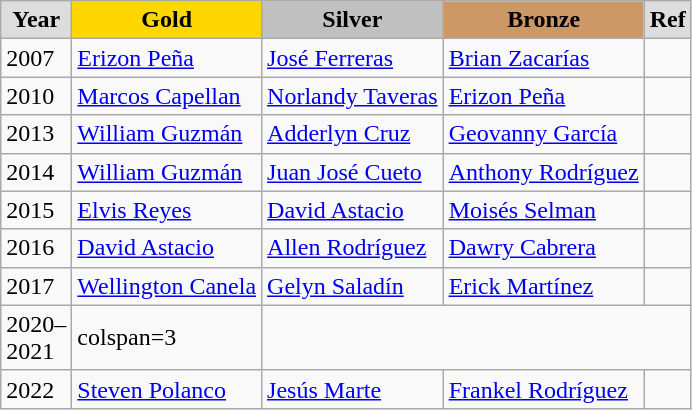<table class="wikitable" style="text-align:left;">
<tr>
<td style="background:#DDDDDD; font-weight:bold; text-align:center;">Year</td>
<td style="background:gold; font-weight:bold; text-align:center;">Gold</td>
<td style="background:silver; font-weight:bold; text-align:center;">Silver</td>
<td style="background:#cc9966; font-weight:bold; text-align:center;">Bronze</td>
<td style="background:#DDDDDD; font-weight:bold; text-align:center;">Ref</td>
</tr>
<tr>
<td>2007</td>
<td><a href='#'>Erizon Peña</a></td>
<td><a href='#'>José Ferreras</a></td>
<td><a href='#'>Brian Zacarías</a></td>
<td></td>
</tr>
<tr>
<td>2010</td>
<td><a href='#'>Marcos Capellan</a></td>
<td><a href='#'>Norlandy Taveras</a></td>
<td><a href='#'>Erizon Peña</a></td>
<td></td>
</tr>
<tr>
<td>2013</td>
<td><a href='#'>William Guzmán</a></td>
<td><a href='#'>Adderlyn Cruz</a></td>
<td><a href='#'>Geovanny García</a></td>
<td></td>
</tr>
<tr>
<td>2014</td>
<td><a href='#'>William Guzmán</a></td>
<td><a href='#'>Juan José Cueto</a></td>
<td><a href='#'>Anthony Rodríguez</a></td>
<td></td>
</tr>
<tr>
<td>2015</td>
<td><a href='#'>Elvis Reyes</a></td>
<td><a href='#'>David Astacio</a></td>
<td><a href='#'>Moisés Selman</a></td>
<td></td>
</tr>
<tr>
<td>2016</td>
<td><a href='#'>David Astacio</a></td>
<td><a href='#'>Allen Rodríguez</a></td>
<td><a href='#'>Dawry Cabrera</a></td>
<td></td>
</tr>
<tr>
<td>2017</td>
<td><a href='#'>Wellington Canela</a></td>
<td><a href='#'>Gelyn Saladín</a></td>
<td><a href='#'>Erick Martínez</a></td>
<td></td>
</tr>
<tr>
<td>2020–<br>2021</td>
<td>colspan=3 </td>
</tr>
<tr>
<td>2022</td>
<td><a href='#'>Steven Polanco</a></td>
<td><a href='#'>Jesús Marte</a></td>
<td><a href='#'>Frankel Rodríguez</a></td>
<td></td>
</tr>
</table>
